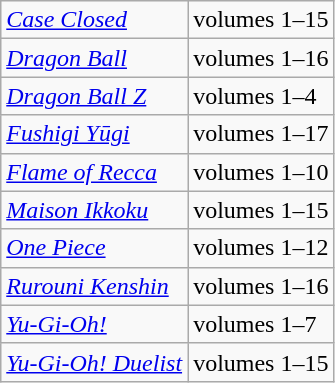<table class="wikitable">
<tr>
<td><em><a href='#'>Case Closed</a></em></td>
<td>volumes 1–15</td>
</tr>
<tr>
<td><em><a href='#'>Dragon Ball</a></em></td>
<td>volumes 1–16</td>
</tr>
<tr>
<td><em><a href='#'>Dragon Ball Z</a></em></td>
<td>volumes 1–4</td>
</tr>
<tr>
<td><em><a href='#'>Fushigi Yūgi</a></em></td>
<td>volumes 1–17</td>
</tr>
<tr>
<td><em><a href='#'>Flame of Recca</a></em></td>
<td>volumes 1–10</td>
</tr>
<tr>
<td><em><a href='#'>Maison Ikkoku</a></em></td>
<td>volumes 1–15</td>
</tr>
<tr>
<td><em><a href='#'>One Piece</a></em></td>
<td>volumes 1–12</td>
</tr>
<tr>
<td><em><a href='#'>Rurouni Kenshin</a></em></td>
<td>volumes 1–16</td>
</tr>
<tr>
<td><em><a href='#'>Yu-Gi-Oh!</a></em></td>
<td>volumes 1–7</td>
</tr>
<tr>
<td><em><a href='#'>Yu-Gi-Oh! Duelist</a></em></td>
<td>volumes 1–15</td>
</tr>
</table>
